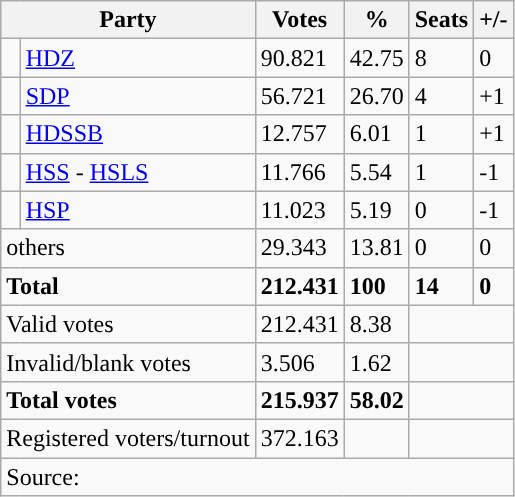<table class="wikitable" style="text-align: left;">
<tr>
<th colspan="2">Party</th>
<th>Votes</th>
<th>%</th>
<th>Seats</th>
<th>+/-</th>
</tr>
<tr>
<td style="background-color: "></td>
<td><a href='#'>HDZ</a></td>
<td>90.821</td>
<td>42.75</td>
<td>8</td>
<td>0</td>
</tr>
<tr>
<td style="background-color: "></td>
<td><a href='#'>SDP</a></td>
<td>56.721</td>
<td>26.70</td>
<td>4</td>
<td>+1</td>
</tr>
<tr>
<td style="background-color: "></td>
<td><a href='#'>HDSSB</a></td>
<td>12.757</td>
<td>6.01</td>
<td>1</td>
<td>+1</td>
</tr>
<tr>
<td style="background-color: "></td>
<td><a href='#'>HSS</a> - <a href='#'>HSLS</a></td>
<td>11.766</td>
<td>5.54</td>
<td>1</td>
<td>-1</td>
</tr>
<tr>
<td style="background-color: "></td>
<td><a href='#'>HSP</a></td>
<td>11.023</td>
<td>5.19</td>
<td>0</td>
<td>-1</td>
</tr>
<tr>
<td colspan="2">others</td>
<td>29.343</td>
<td>13.81</td>
<td>0</td>
<td>0</td>
</tr>
<tr>
<td colspan="2"><strong>Total</strong></td>
<td><strong>212.431</strong></td>
<td><strong>100</strong></td>
<td><strong>14</strong></td>
<td><strong>0</strong></td>
</tr>
<tr>
<td colspan="2">Valid votes</td>
<td>212.431</td>
<td>8.38</td>
<td colspan="2"></td>
</tr>
<tr>
<td colspan="2">Invalid/blank votes</td>
<td>3.506</td>
<td>1.62</td>
<td colspan="2"></td>
</tr>
<tr>
<td colspan="2"><strong>Total votes</strong></td>
<td><strong>215.937</strong></td>
<td><strong>58.02</strong></td>
<td colspan="2"></td>
</tr>
<tr>
<td colspan="2">Registered voters/turnout</td>
<td votes14="5343">372.163</td>
<td></td>
<td colspan="2"></td>
</tr>
<tr>
<td colspan="6">Source: </td>
</tr>
</table>
